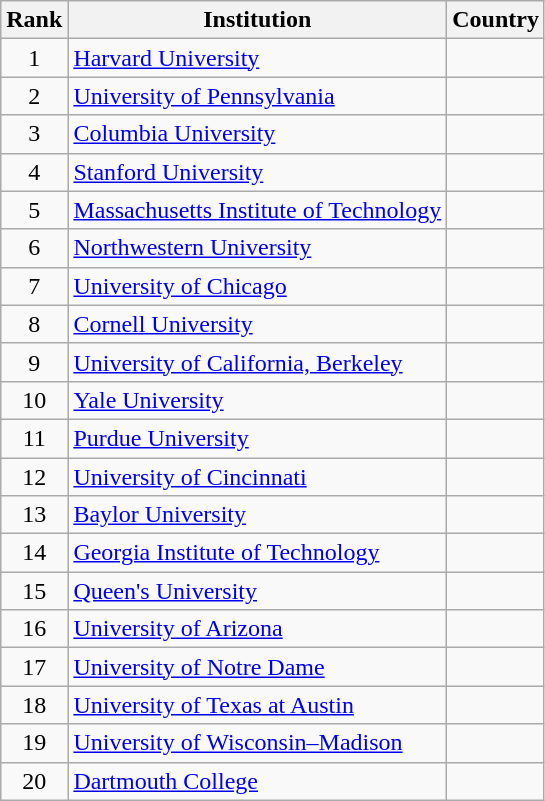<table class="wikitable sortable">
<tr>
<th data-sort-type="number">Rank</th>
<th>Institution</th>
<th>Country</th>
</tr>
<tr>
<td style="text-align:center;">1</td>
<td><a href='#'>Harvard University</a></td>
<td></td>
</tr>
<tr>
<td style="text-align:center;">2</td>
<td><a href='#'>University of Pennsylvania</a></td>
<td></td>
</tr>
<tr>
<td style="text-align:center;">3</td>
<td><a href='#'>Columbia University</a></td>
<td></td>
</tr>
<tr>
<td style="text-align:center;">4</td>
<td><a href='#'>Stanford University</a></td>
<td></td>
</tr>
<tr>
<td style="text-align:center;">5</td>
<td><a href='#'>Massachusetts Institute of Technology</a></td>
<td></td>
</tr>
<tr>
<td style="text-align:center;">6</td>
<td><a href='#'>Northwestern University</a></td>
<td></td>
</tr>
<tr>
<td style="text-align:center;">7</td>
<td><a href='#'>University of Chicago</a></td>
<td></td>
</tr>
<tr>
<td style="text-align:center;">8</td>
<td><a href='#'>Cornell University</a></td>
<td></td>
</tr>
<tr>
<td style="text-align:center;">9</td>
<td><a href='#'>University of California, Berkeley</a></td>
<td></td>
</tr>
<tr>
<td style="text-align:center;">10</td>
<td><a href='#'>Yale University</a></td>
<td></td>
</tr>
<tr>
<td style="text-align:center;">11</td>
<td><a href='#'>Purdue University</a></td>
<td></td>
</tr>
<tr>
<td style="text-align:center;">12</td>
<td><a href='#'>University of Cincinnati</a></td>
<td></td>
</tr>
<tr>
<td style="text-align:center;">13</td>
<td><a href='#'>Baylor University</a></td>
<td></td>
</tr>
<tr>
<td style="text-align:center;">14</td>
<td><a href='#'>Georgia Institute of Technology</a></td>
<td></td>
</tr>
<tr>
<td style="text-align:center;">15</td>
<td><a href='#'>Queen's University</a></td>
<td></td>
</tr>
<tr>
<td style="text-align:center;">16</td>
<td><a href='#'>University of Arizona</a></td>
<td></td>
</tr>
<tr>
<td style="text-align:center;">17</td>
<td><a href='#'>University of Notre Dame</a></td>
<td></td>
</tr>
<tr>
<td style="text-align:center;">18</td>
<td><a href='#'>University of Texas at Austin</a></td>
<td></td>
</tr>
<tr>
<td style="text-align:center;">19</td>
<td><a href='#'>University of Wisconsin–Madison</a></td>
<td></td>
</tr>
<tr>
<td style="text-align:center;">20</td>
<td><a href='#'>Dartmouth College</a></td>
<td></td>
</tr>
</table>
